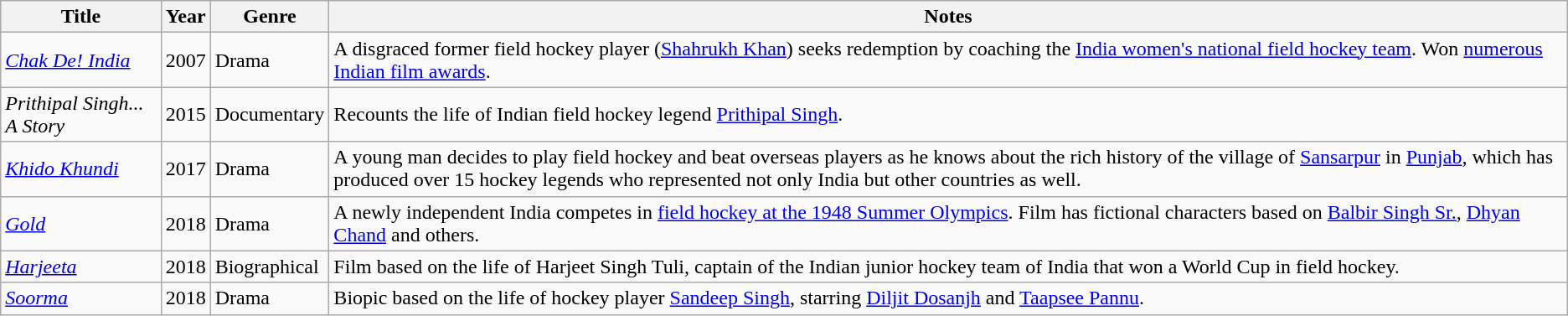<table class="wikitable sortable">
<tr>
<th>Title</th>
<th>Year</th>
<th>Genre</th>
<th>Notes</th>
</tr>
<tr>
<td><em><a href='#'>Chak De! India</a></em></td>
<td>2007</td>
<td>Drama</td>
<td>A disgraced former field hockey player (<a href='#'>Shahrukh Khan</a>) seeks redemption by coaching the <a href='#'>India women's national field hockey team</a>. Won <a href='#'>numerous Indian film awards</a>.</td>
</tr>
<tr>
<td><em>Prithipal Singh... A Story</em></td>
<td>2015</td>
<td>Documentary</td>
<td>Recounts the life of Indian field hockey legend <a href='#'>Prithipal Singh</a>.</td>
</tr>
<tr>
<td><em><a href='#'>Khido Khundi</a></em></td>
<td>2017</td>
<td>Drama</td>
<td>A young man decides to play field hockey and beat overseas players as he knows about the rich history of the village of <a href='#'>Sansarpur</a> in <a href='#'>Punjab</a>, which has produced over 15 hockey legends who represented not only India but other countries as well.</td>
</tr>
<tr>
<td><em><a href='#'>Gold</a></em></td>
<td>2018</td>
<td>Drama</td>
<td>A newly independent India competes in <a href='#'>field hockey at the 1948 Summer Olympics</a>. Film has fictional characters based on <a href='#'>Balbir Singh Sr.</a>, <a href='#'>Dhyan Chand</a> and others.</td>
</tr>
<tr>
<td><em><a href='#'>Harjeeta</a></em></td>
<td>2018</td>
<td>Biographical</td>
<td>Film based on the life of Harjeet Singh Tuli, captain of the Indian junior hockey team of India that won a World Cup in field hockey.</td>
</tr>
<tr>
<td><em><a href='#'>Soorma</a></em></td>
<td>2018</td>
<td>Drama</td>
<td>Biopic based on the life of hockey player <a href='#'>Sandeep Singh</a>, starring <a href='#'>Diljit Dosanjh</a> and <a href='#'>Taapsee Pannu</a>.</td>
</tr>
</table>
